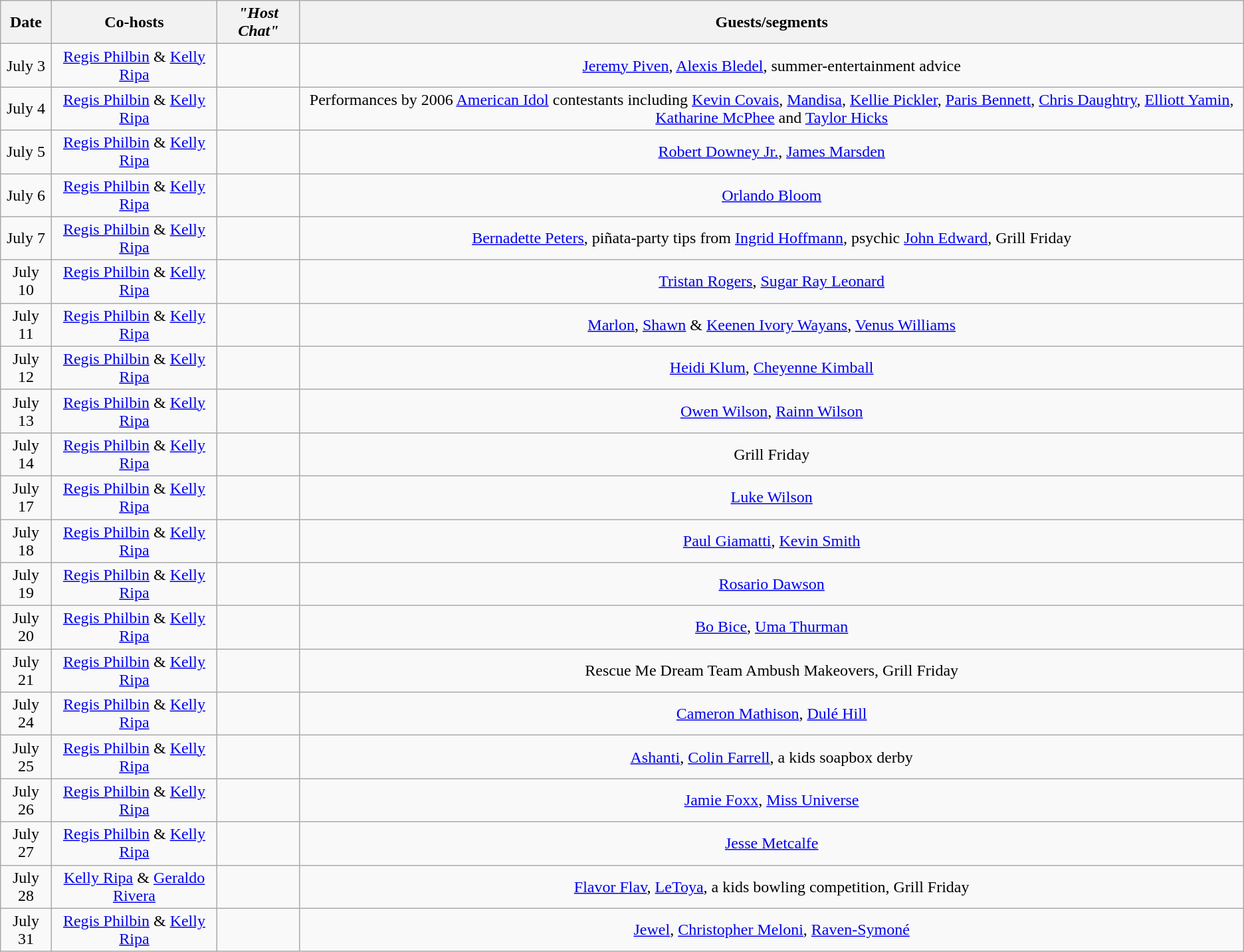<table class="wikitable sortable" style="text-align:center;">
<tr>
<th>Date</th>
<th>Co-hosts</th>
<th><em>"Host Chat"</em></th>
<th>Guests/segments</th>
</tr>
<tr>
<td>July 3</td>
<td><a href='#'>Regis Philbin</a> & <a href='#'>Kelly Ripa</a></td>
<td></td>
<td><a href='#'>Jeremy Piven</a>, <a href='#'>Alexis Bledel</a>, summer-entertainment advice</td>
</tr>
<tr>
<td>July 4</td>
<td><a href='#'>Regis Philbin</a> & <a href='#'>Kelly Ripa</a></td>
<td></td>
<td>Performances by 2006 <a href='#'>American Idol</a> contestants including <a href='#'>Kevin Covais</a>, <a href='#'>Mandisa</a>, <a href='#'>Kellie Pickler</a>, <a href='#'>Paris Bennett</a>, <a href='#'>Chris Daughtry</a>, <a href='#'>Elliott Yamin</a>, <a href='#'>Katharine McPhee</a> and <a href='#'>Taylor Hicks</a></td>
</tr>
<tr>
<td>July 5</td>
<td><a href='#'>Regis Philbin</a> & <a href='#'>Kelly Ripa</a></td>
<td></td>
<td><a href='#'>Robert Downey Jr.</a>, <a href='#'>James Marsden</a></td>
</tr>
<tr>
<td>July 6</td>
<td><a href='#'>Regis Philbin</a> & <a href='#'>Kelly Ripa</a></td>
<td></td>
<td><a href='#'>Orlando Bloom</a></td>
</tr>
<tr>
<td>July 7</td>
<td><a href='#'>Regis Philbin</a> & <a href='#'>Kelly Ripa</a></td>
<td></td>
<td><a href='#'>Bernadette Peters</a>, piñata-party tips from <a href='#'>Ingrid Hoffmann</a>, psychic <a href='#'>John Edward</a>, Grill Friday</td>
</tr>
<tr>
<td>July 10</td>
<td><a href='#'>Regis Philbin</a> & <a href='#'>Kelly Ripa</a></td>
<td></td>
<td><a href='#'>Tristan Rogers</a>, <a href='#'>Sugar Ray Leonard</a></td>
</tr>
<tr>
<td>July 11</td>
<td><a href='#'>Regis Philbin</a> & <a href='#'>Kelly Ripa</a></td>
<td></td>
<td><a href='#'>Marlon</a>, <a href='#'>Shawn</a> & <a href='#'>Keenen Ivory Wayans</a>, <a href='#'>Venus Williams</a></td>
</tr>
<tr>
<td>July 12</td>
<td><a href='#'>Regis Philbin</a> & <a href='#'>Kelly Ripa</a></td>
<td></td>
<td><a href='#'>Heidi Klum</a>, <a href='#'>Cheyenne Kimball</a></td>
</tr>
<tr>
<td>July 13</td>
<td><a href='#'>Regis Philbin</a> & <a href='#'>Kelly Ripa</a></td>
<td></td>
<td><a href='#'>Owen Wilson</a>, <a href='#'>Rainn Wilson</a></td>
</tr>
<tr>
<td>July 14</td>
<td><a href='#'>Regis Philbin</a> & <a href='#'>Kelly Ripa</a></td>
<td></td>
<td>Grill Friday</td>
</tr>
<tr>
<td>July 17</td>
<td><a href='#'>Regis Philbin</a> & <a href='#'>Kelly Ripa</a></td>
<td></td>
<td><a href='#'>Luke Wilson</a></td>
</tr>
<tr>
<td>July 18</td>
<td><a href='#'>Regis Philbin</a> & <a href='#'>Kelly Ripa</a></td>
<td></td>
<td><a href='#'>Paul Giamatti</a>, <a href='#'>Kevin Smith</a></td>
</tr>
<tr>
<td>July 19</td>
<td><a href='#'>Regis Philbin</a> & <a href='#'>Kelly Ripa</a></td>
<td></td>
<td><a href='#'>Rosario Dawson</a></td>
</tr>
<tr>
<td>July 20</td>
<td><a href='#'>Regis Philbin</a> & <a href='#'>Kelly Ripa</a></td>
<td></td>
<td><a href='#'>Bo Bice</a>, <a href='#'>Uma Thurman</a></td>
</tr>
<tr>
<td>July 21</td>
<td><a href='#'>Regis Philbin</a> & <a href='#'>Kelly Ripa</a></td>
<td></td>
<td>Rescue Me Dream Team Ambush Makeovers, Grill Friday</td>
</tr>
<tr>
<td>July 24</td>
<td><a href='#'>Regis Philbin</a> & <a href='#'>Kelly Ripa</a></td>
<td></td>
<td><a href='#'>Cameron Mathison</a>, <a href='#'>Dulé Hill</a></td>
</tr>
<tr>
<td>July 25</td>
<td><a href='#'>Regis Philbin</a> & <a href='#'>Kelly Ripa</a></td>
<td></td>
<td><a href='#'>Ashanti</a>, <a href='#'>Colin Farrell</a>, a kids soapbox derby</td>
</tr>
<tr>
<td>July 26</td>
<td><a href='#'>Regis Philbin</a> & <a href='#'>Kelly Ripa</a></td>
<td></td>
<td><a href='#'>Jamie Foxx</a>, <a href='#'>Miss Universe</a></td>
</tr>
<tr>
<td>July 27</td>
<td><a href='#'>Regis Philbin</a> & <a href='#'>Kelly Ripa</a></td>
<td></td>
<td><a href='#'>Jesse Metcalfe</a></td>
</tr>
<tr>
<td>July 28</td>
<td><a href='#'>Kelly Ripa</a> & <a href='#'>Geraldo Rivera</a></td>
<td></td>
<td><a href='#'>Flavor Flav</a>, <a href='#'>LeToya</a>, a kids bowling competition, Grill Friday</td>
</tr>
<tr>
<td>July 31</td>
<td><a href='#'>Regis Philbin</a> & <a href='#'>Kelly Ripa</a></td>
<td></td>
<td><a href='#'>Jewel</a>, <a href='#'>Christopher Meloni</a>, <a href='#'>Raven-Symoné</a></td>
</tr>
</table>
